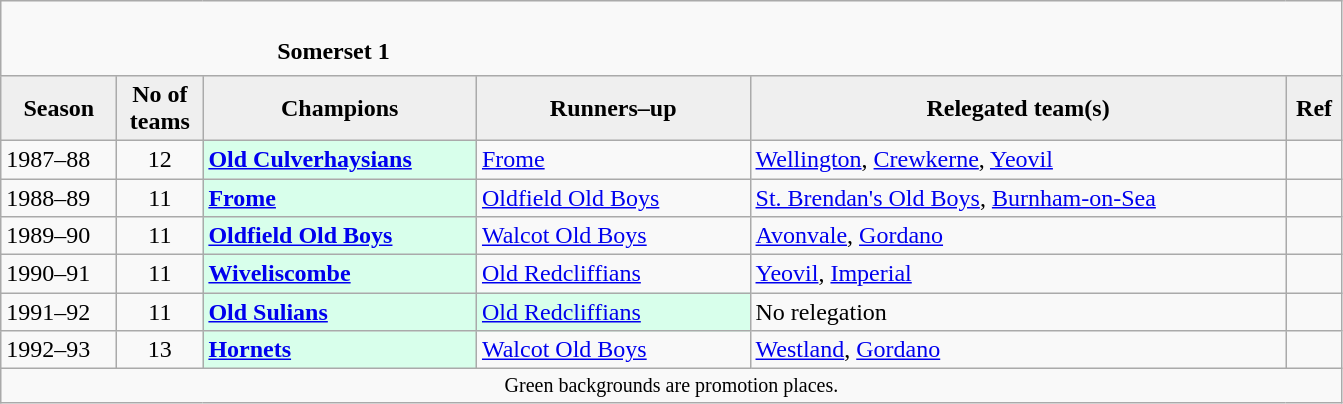<table class="wikitable" style="text-align: left;">
<tr>
<td colspan="11" cellpadding="0" cellspacing="0"><br><table border="0" style="width:100%;" cellpadding="0" cellspacing="0">
<tr>
<td style="width:20%; border:0;"></td>
<td style="border:0;"><strong>Somerset 1</strong></td>
<td style="width:20%; border:0;"></td>
</tr>
</table>
</td>
</tr>
<tr>
<th style="background:#efefef; width:70px;">Season</th>
<th style="background:#efefef; width:50px;">No of teams</th>
<th style="background:#efefef; width:175px;">Champions</th>
<th style="background:#efefef; width:175px;">Runners–up</th>
<th style="background:#efefef; width:350px;">Relegated team(s)</th>
<th style="background:#efefef; width:30px;">Ref</th>
</tr>
<tr align=left>
<td>1987–88</td>
<td style="text-align: center;">12</td>
<td style="background:#d8ffeb;"><strong><a href='#'>Old Culverhaysians</a></strong></td>
<td><a href='#'>Frome</a></td>
<td><a href='#'>Wellington</a>, <a href='#'>Crewkerne</a>, <a href='#'>Yeovil</a></td>
<td></td>
</tr>
<tr>
<td>1988–89</td>
<td style="text-align: center;">11</td>
<td style="background:#d8ffeb;"><strong><a href='#'>Frome</a></strong></td>
<td><a href='#'>Oldfield Old Boys</a></td>
<td><a href='#'>St. Brendan's Old Boys</a>, <a href='#'>Burnham-on-Sea</a></td>
<td></td>
</tr>
<tr>
<td>1989–90</td>
<td style="text-align: center;">11</td>
<td style="background:#d8ffeb;"><strong><a href='#'>Oldfield Old Boys</a></strong></td>
<td><a href='#'>Walcot Old Boys</a></td>
<td><a href='#'>Avonvale</a>, <a href='#'>Gordano</a></td>
<td></td>
</tr>
<tr>
<td>1990–91</td>
<td style="text-align: center;">11</td>
<td style="background:#d8ffeb;"><strong><a href='#'>Wiveliscombe</a></strong></td>
<td><a href='#'>Old Redcliffians</a></td>
<td><a href='#'>Yeovil</a>, <a href='#'>Imperial</a></td>
<td></td>
</tr>
<tr>
<td>1991–92</td>
<td style="text-align: center;">11</td>
<td style="background:#d8ffeb;"><strong><a href='#'>Old Sulians</a></strong></td>
<td style="background:#d8ffeb;"><a href='#'>Old Redcliffians</a></td>
<td>No relegation</td>
<td></td>
</tr>
<tr>
<td>1992–93</td>
<td style="text-align: center;">13</td>
<td style="background:#d8ffeb;"><strong><a href='#'>Hornets</a></strong></td>
<td><a href='#'>Walcot Old Boys</a></td>
<td><a href='#'>Westland</a>, <a href='#'>Gordano</a></td>
<td></td>
</tr>
<tr>
<td colspan="15"  style="border:0; font-size:smaller; text-align:center;">Green backgrounds are promotion places.</td>
</tr>
</table>
